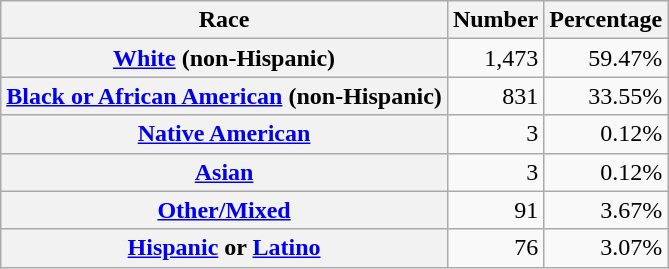<table class="wikitable" style="text-align:right">
<tr>
<th scope="col">Race</th>
<th scope="col">Number</th>
<th scope="col">Percentage</th>
</tr>
<tr>
<th scope="row"><a href='#'>White</a> (non-Hispanic)</th>
<td>1,473</td>
<td>59.47%</td>
</tr>
<tr>
<th scope="row"><a href='#'>Black or African American</a> (non-Hispanic)</th>
<td>831</td>
<td>33.55%</td>
</tr>
<tr>
<th scope="row"><a href='#'>Native American</a></th>
<td>3</td>
<td>0.12%</td>
</tr>
<tr>
<th scope="row"><a href='#'>Asian</a></th>
<td>3</td>
<td>0.12%</td>
</tr>
<tr>
<th scope="row"><a href='#'>Other/Mixed</a></th>
<td>91</td>
<td>3.67%</td>
</tr>
<tr>
<th scope="row"><a href='#'>Hispanic</a> or <a href='#'>Latino</a></th>
<td>76</td>
<td>3.07%</td>
</tr>
</table>
